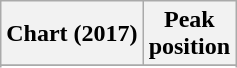<table class="wikitable sortable plainrowheaders" style="text-align:center">
<tr>
<th scope="col">Chart (2017)</th>
<th scope="col">Peak<br>position</th>
</tr>
<tr>
</tr>
<tr>
</tr>
<tr>
</tr>
<tr>
</tr>
<tr>
</tr>
<tr>
</tr>
<tr>
</tr>
</table>
